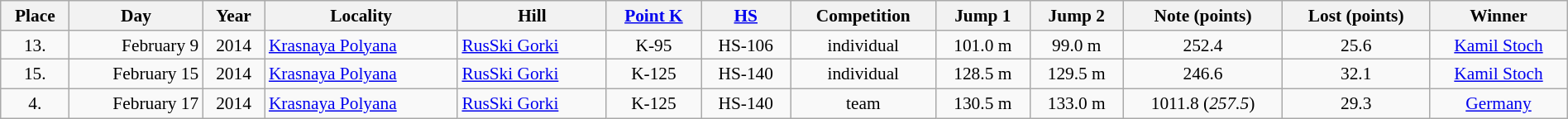<table width=100% class=wikitable style="font-size: 89%; text-align:center">
<tr>
<th>Place</th>
<th>Day</th>
<th>Year</th>
<th>Locality</th>
<th>Hill</th>
<th><a href='#'>Point K</a></th>
<th><a href='#'>HS</a></th>
<th>Competition</th>
<th>Jump 1</th>
<th>Jump 2</th>
<th>Note (points)</th>
<th>Lost (points)</th>
<th>Winner</th>
</tr>
<tr>
<td>13.</td>
<td align=right>February 9</td>
<td>2014</td>
<td align=left><a href='#'>Krasnaya Polyana</a></td>
<td align=left><a href='#'>RusSki Gorki</a></td>
<td>K-95</td>
<td>HS-106</td>
<td>individual</td>
<td>101.0 m</td>
<td>99.0 m</td>
<td>252.4</td>
<td>25.6</td>
<td><a href='#'>Kamil Stoch</a></td>
</tr>
<tr>
<td>15.</td>
<td align=right>February 15</td>
<td>2014</td>
<td align=left><a href='#'>Krasnaya Polyana</a></td>
<td align=left><a href='#'>RusSki Gorki</a></td>
<td>K-125</td>
<td>HS-140</td>
<td>individual</td>
<td>128.5 m</td>
<td>129.5 m</td>
<td>246.6</td>
<td>32.1</td>
<td><a href='#'>Kamil Stoch</a></td>
</tr>
<tr>
<td>4.</td>
<td align=right>February 17</td>
<td>2014</td>
<td align=left><a href='#'>Krasnaya Polyana</a></td>
<td align=left><a href='#'>RusSki Gorki</a></td>
<td>K-125</td>
<td>HS-140</td>
<td>team</td>
<td>130.5 m</td>
<td>133.0 m</td>
<td>1011.8 (<em>257.5</em>)</td>
<td>29.3</td>
<td><a href='#'>Germany</a></td>
</tr>
</table>
